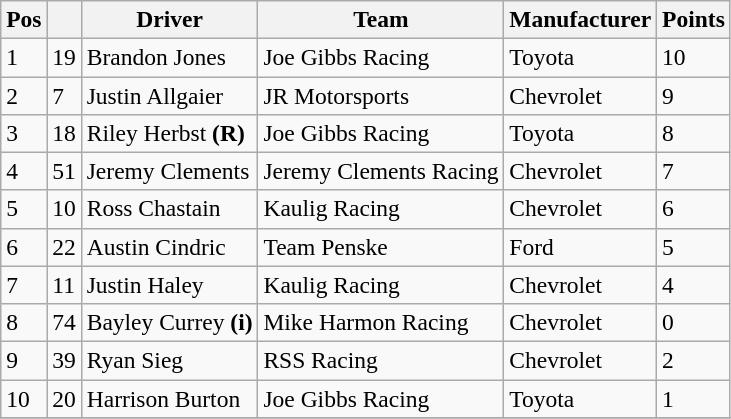<table class="wikitable" style="font-size:98%">
<tr>
<th>Pos</th>
<th></th>
<th>Driver</th>
<th>Team</th>
<th>Manufacturer</th>
<th>Points</th>
</tr>
<tr>
<td>1</td>
<td>19</td>
<td>Brandon Jones</td>
<td>Joe Gibbs Racing</td>
<td>Toyota</td>
<td>10</td>
</tr>
<tr>
<td>2</td>
<td>7</td>
<td>Justin Allgaier</td>
<td>JR Motorsports</td>
<td>Chevrolet</td>
<td>9</td>
</tr>
<tr>
<td>3</td>
<td>18</td>
<td>Riley Herbst <strong>(R)</strong></td>
<td>Joe Gibbs Racing</td>
<td>Toyota</td>
<td>8</td>
</tr>
<tr>
<td>4</td>
<td>51</td>
<td>Jeremy Clements</td>
<td>Jeremy Clements Racing</td>
<td>Chevrolet</td>
<td>7</td>
</tr>
<tr>
<td>5</td>
<td>10</td>
<td>Ross Chastain</td>
<td>Kaulig Racing</td>
<td>Chevrolet</td>
<td>6</td>
</tr>
<tr>
<td>6</td>
<td>22</td>
<td>Austin Cindric</td>
<td>Team Penske</td>
<td>Ford</td>
<td>5</td>
</tr>
<tr>
<td>7</td>
<td>11</td>
<td>Justin Haley</td>
<td>Kaulig Racing</td>
<td>Chevrolet</td>
<td>4</td>
</tr>
<tr>
<td>8</td>
<td>74</td>
<td>Bayley Currey <strong>(i)</strong></td>
<td>Mike Harmon Racing</td>
<td>Chevrolet</td>
<td>0</td>
</tr>
<tr>
<td>9</td>
<td>39</td>
<td>Ryan Sieg</td>
<td>RSS Racing</td>
<td>Chevrolet</td>
<td>2</td>
</tr>
<tr>
<td>10</td>
<td>20</td>
<td>Harrison Burton</td>
<td>Joe Gibbs Racing</td>
<td>Toyota</td>
<td>1</td>
</tr>
<tr>
</tr>
</table>
